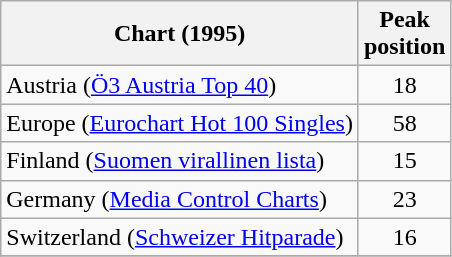<table class="wikitable sortable">
<tr>
<th align="left">Chart (1995)</th>
<th align="center">Peak<br>position</th>
</tr>
<tr>
<td>Austria (<a href='#'>Ö3 Austria Top 40</a>)</td>
<td align="center">18</td>
</tr>
<tr>
<td>Europe (<a href='#'>Eurochart Hot 100 Singles</a>)</td>
<td align="center">58</td>
</tr>
<tr>
<td>Finland (<a href='#'>Suomen virallinen lista</a>)</td>
<td align="center">15</td>
</tr>
<tr>
<td>Germany (<a href='#'>Media Control Charts</a>)</td>
<td align="center">23</td>
</tr>
<tr>
<td>Switzerland (<a href='#'>Schweizer Hitparade</a>)</td>
<td align="center">16</td>
</tr>
<tr>
</tr>
</table>
